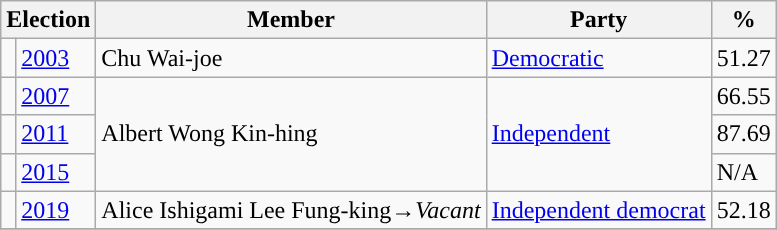<table class="wikitable">
<tr>
<th colspan="2">Election</th>
<th>Member</th>
<th>Party</th>
<th>%</th>
</tr>
<tr>
<td style="background-color: "></td>
<td><a href='#'>2003</a></td>
<td>Chu Wai-joe</td>
<td><a href='#'>Democratic</a></td>
<td>51.27</td>
</tr>
<tr>
<td style="background-color: "></td>
<td><a href='#'>2007</a></td>
<td rowspan=3>Albert Wong Kin-hing</td>
<td rowspan=3><a href='#'>Independent</a></td>
<td>66.55</td>
</tr>
<tr>
<td style="background-color: "></td>
<td><a href='#'>2011</a></td>
<td>87.69</td>
</tr>
<tr>
<td style="background-color: "></td>
<td><a href='#'>2015</a></td>
<td>N/A</td>
</tr>
<tr>
<td style="background-color: "></td>
<td><a href='#'>2019</a></td>
<td>Alice Ishigami Lee Fung-king→<em>Vacant</em></td>
<td><a href='#'>Independent democrat</a></td>
<td>52.18</td>
</tr>
<tr>
</tr>
</table>
